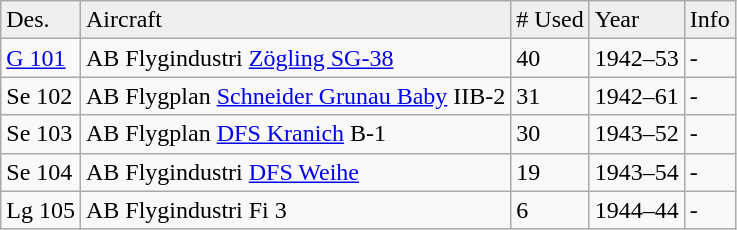<table class="wikitable sortable">
<tr style="background:#efefef;">
<td>Des.</td>
<td>Aircraft</td>
<td># Used</td>
<td>Year</td>
<td>Info</td>
</tr>
<tr>
<td><a href='#'>G 101</a></td>
<td>AB Flygindustri <a href='#'>Zögling SG-38</a></td>
<td>40</td>
<td>1942–53</td>
<td>-</td>
</tr>
<tr>
<td>Se 102</td>
<td>AB Flygplan <a href='#'>Schneider Grunau Baby</a> IIB-2</td>
<td>31</td>
<td>1942–61</td>
<td>-</td>
</tr>
<tr>
<td>Se 103</td>
<td>AB Flygplan <a href='#'>DFS Kranich</a> B-1</td>
<td>30</td>
<td>1943–52</td>
<td>-</td>
</tr>
<tr>
<td>Se 104</td>
<td>AB Flygindustri <a href='#'>DFS Weihe</a></td>
<td>19</td>
<td>1943–54</td>
<td>-</td>
</tr>
<tr>
<td>Lg 105</td>
<td>AB Flygindustri Fi 3</td>
<td>6</td>
<td>1944–44</td>
<td>-</td>
</tr>
</table>
